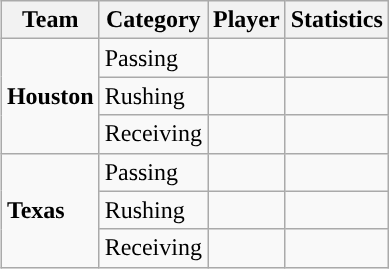<table class="wikitable" style="float: right;">
<tr>
<th>Team</th>
<th>Category</th>
<th>Player</th>
<th>Statistics</th>
</tr>
<tr>
<td rowspan=3 !!><strong>Houston</strong></td>
<td>Passing</td>
<td></td>
<td></td>
</tr>
<tr>
<td>Rushing</td>
<td></td>
<td></td>
</tr>
<tr>
<td>Receiving</td>
<td></td>
<td></td>
</tr>
<tr>
<td rowspan=3 !!><strong>Texas</strong></td>
<td>Passing</td>
<td></td>
<td></td>
</tr>
<tr>
<td>Rushing</td>
<td></td>
<td></td>
</tr>
<tr>
<td>Receiving</td>
<td></td>
<td></td>
</tr>
</table>
